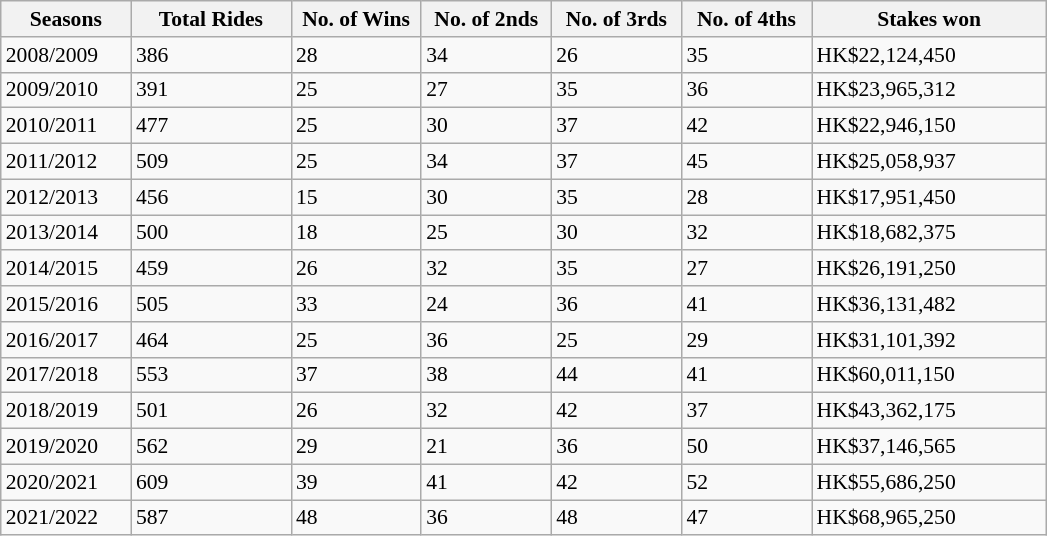<table class="wikitable sortable" style="font-size:90%;">
<tr>
<th width="80px">Seasons</th>
<th width="100px">Total Rides</th>
<th width="80px">No. of Wins</th>
<th width="80px">No. of 2nds</th>
<th width="80px">No. of 3rds</th>
<th width="80px">No. of 4ths</th>
<th width="150px">Stakes won</th>
</tr>
<tr>
<td>2008/2009</td>
<td>386</td>
<td>28</td>
<td>34</td>
<td>26</td>
<td>35</td>
<td>HK$22,124,450</td>
</tr>
<tr>
<td>2009/2010</td>
<td>391</td>
<td>25</td>
<td>27</td>
<td>35</td>
<td>36</td>
<td>HK$23,965,312</td>
</tr>
<tr>
<td>2010/2011</td>
<td>477</td>
<td>25</td>
<td>30</td>
<td>37</td>
<td>42</td>
<td>HK$22,946,150</td>
</tr>
<tr>
<td>2011/2012</td>
<td>509</td>
<td>25</td>
<td>34</td>
<td>37</td>
<td>45</td>
<td>HK$25,058,937</td>
</tr>
<tr>
<td>2012/2013</td>
<td>456</td>
<td>15</td>
<td>30</td>
<td>35</td>
<td>28</td>
<td>HK$17,951,450</td>
</tr>
<tr>
<td>2013/2014</td>
<td>500</td>
<td>18</td>
<td>25</td>
<td>30</td>
<td>32</td>
<td>HK$18,682,375</td>
</tr>
<tr>
<td>2014/2015</td>
<td>459</td>
<td>26</td>
<td>32</td>
<td>35</td>
<td>27</td>
<td>HK$26,191,250</td>
</tr>
<tr>
<td>2015/2016</td>
<td>505</td>
<td>33</td>
<td>24</td>
<td>36</td>
<td>41</td>
<td>HK$36,131,482</td>
</tr>
<tr>
<td>2016/2017</td>
<td>464</td>
<td>25</td>
<td>36</td>
<td>25</td>
<td>29</td>
<td>HK$31,101,392</td>
</tr>
<tr>
<td>2017/2018</td>
<td>553</td>
<td>37</td>
<td>38</td>
<td>44</td>
<td>41</td>
<td>HK$60,011,150</td>
</tr>
<tr>
<td>2018/2019</td>
<td>501</td>
<td>26</td>
<td>32</td>
<td>42</td>
<td>37</td>
<td>HK$43,362,175</td>
</tr>
<tr>
<td>2019/2020</td>
<td>562</td>
<td>29</td>
<td>21</td>
<td>36</td>
<td>50</td>
<td>HK$37,146,565</td>
</tr>
<tr>
<td>2020/2021</td>
<td>609</td>
<td>39</td>
<td>41</td>
<td>42</td>
<td>52</td>
<td>HK$55,686,250</td>
</tr>
<tr>
<td>2021/2022</td>
<td>587</td>
<td>48</td>
<td>36</td>
<td>48</td>
<td>47</td>
<td>HK$68,965,250</td>
</tr>
</table>
